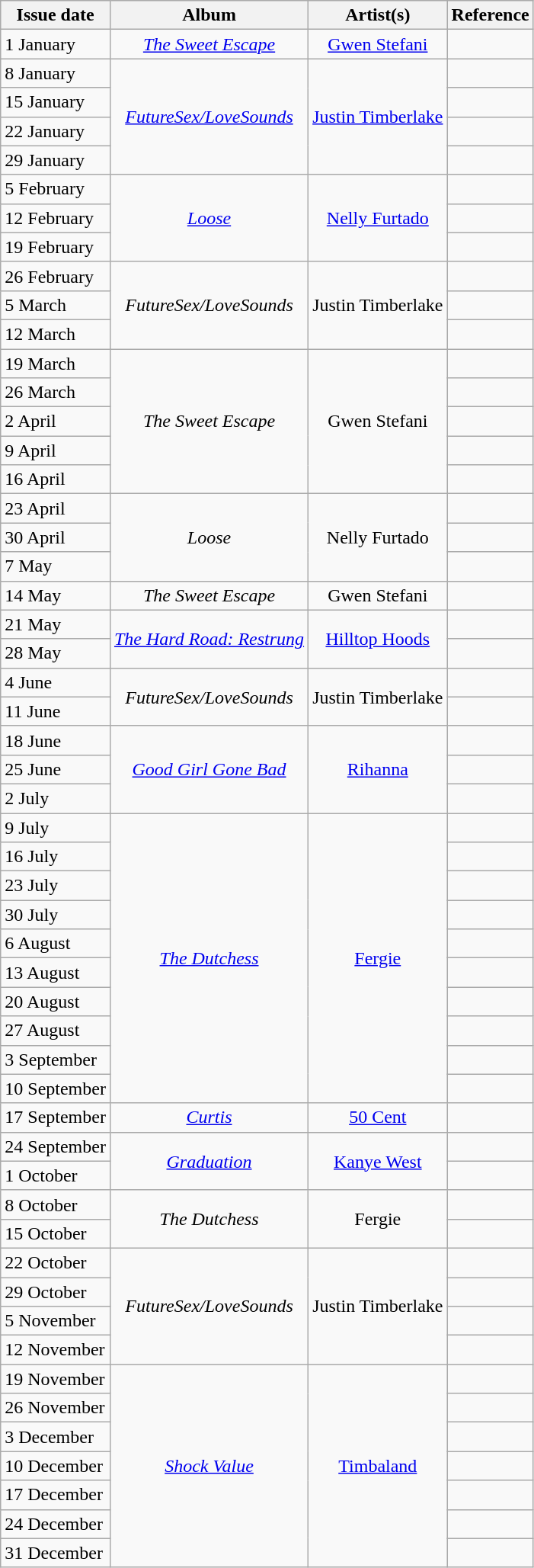<table class="wikitable">
<tr>
<th>Issue date</th>
<th>Album</th>
<th>Artist(s)</th>
<th>Reference</th>
</tr>
<tr>
<td align="left">1 January</td>
<td align="center"><em><a href='#'>The Sweet Escape</a></em></td>
<td align="center"><a href='#'>Gwen Stefani</a></td>
<td align="center"></td>
</tr>
<tr>
<td align="left">8 January</td>
<td align="center" rowspan="4"><em><a href='#'>FutureSex/LoveSounds</a></em></td>
<td align="center" rowspan="4"><a href='#'>Justin Timberlake</a></td>
<td align="center"></td>
</tr>
<tr>
<td align="left">15 January</td>
<td align="center"></td>
</tr>
<tr>
<td align="left">22 January</td>
<td align="center"></td>
</tr>
<tr>
<td align="left">29 January</td>
<td align="center"></td>
</tr>
<tr>
<td align="left">5 February</td>
<td align="center" rowspan="3"><em><a href='#'>Loose</a></em></td>
<td align="center" rowspan="3"><a href='#'>Nelly Furtado</a></td>
<td align="center"></td>
</tr>
<tr>
<td align="left">12 February</td>
<td align="center"></td>
</tr>
<tr>
<td align="left">19 February</td>
<td align="center"></td>
</tr>
<tr>
<td align="left">26 February</td>
<td align="center" rowspan="3"><em>FutureSex/LoveSounds</em></td>
<td align="center" rowspan="3">Justin Timberlake</td>
<td align="center"></td>
</tr>
<tr>
<td align="left">5 March</td>
<td align="center"></td>
</tr>
<tr>
<td align="left">12 March</td>
<td align="center"></td>
</tr>
<tr>
<td align="left">19 March</td>
<td align="center" rowspan="5"><em>The Sweet Escape</em></td>
<td align="center" rowspan="5">Gwen Stefani</td>
<td align="center"></td>
</tr>
<tr>
<td align="left">26 March</td>
<td align="center"></td>
</tr>
<tr>
<td align="left">2 April</td>
<td align="center"></td>
</tr>
<tr>
<td align="left">9 April</td>
<td align="center"></td>
</tr>
<tr>
<td align="left">16 April</td>
<td align="center"></td>
</tr>
<tr>
<td align="left">23 April</td>
<td align="center" rowspan="3"><em>Loose</em></td>
<td align="center" rowspan="3">Nelly Furtado</td>
<td align="center"></td>
</tr>
<tr>
<td align="left">30 April</td>
<td align="center"></td>
</tr>
<tr>
<td align="left">7 May</td>
<td align="center"></td>
</tr>
<tr>
<td align="left">14 May</td>
<td align="center"><em>The Sweet Escape</em></td>
<td align="center">Gwen Stefani</td>
<td align="center"></td>
</tr>
<tr>
<td align="left">21 May</td>
<td align="center" rowspan="2"><em><a href='#'>The Hard Road: Restrung</a></em></td>
<td align="center" rowspan="2"><a href='#'>Hilltop Hoods</a></td>
<td align="center"></td>
</tr>
<tr>
<td align="left">28 May</td>
<td align="center"></td>
</tr>
<tr>
<td align="left">4 June</td>
<td align="center" rowspan="2"><em>FutureSex/LoveSounds</em></td>
<td align="center" rowspan="2">Justin Timberlake</td>
<td align="center"></td>
</tr>
<tr>
<td align="left">11 June</td>
<td align="center"></td>
</tr>
<tr>
<td align="left">18 June</td>
<td align="center" rowspan="3"><em><a href='#'>Good Girl Gone Bad</a></em></td>
<td align="center" rowspan="3"><a href='#'>Rihanna</a></td>
<td align="center"></td>
</tr>
<tr>
<td align="left">25 June</td>
<td align="center"></td>
</tr>
<tr>
<td align="left">2 July</td>
<td align="center"></td>
</tr>
<tr>
<td align="left">9 July</td>
<td align="center" rowspan="10"><em><a href='#'>The Dutchess</a></em></td>
<td align="center" rowspan="10"><a href='#'>Fergie</a></td>
<td align="center"></td>
</tr>
<tr>
<td align="left">16 July</td>
<td align="center"></td>
</tr>
<tr>
<td align="left">23 July</td>
<td align="center"></td>
</tr>
<tr>
<td align="left">30 July</td>
<td align="center"></td>
</tr>
<tr>
<td align="left">6 August</td>
<td align="center"></td>
</tr>
<tr>
<td align="left">13 August</td>
<td align="center"></td>
</tr>
<tr>
<td align="left">20 August</td>
<td align="center"></td>
</tr>
<tr>
<td align="left">27 August</td>
<td align="center"></td>
</tr>
<tr>
<td align="left">3 September</td>
<td align="center"></td>
</tr>
<tr>
<td align="left">10 September</td>
<td align="center"></td>
</tr>
<tr>
<td align="left">17 September</td>
<td align="center"><em><a href='#'>Curtis</a></em></td>
<td align="center"><a href='#'>50 Cent</a></td>
<td align="center"></td>
</tr>
<tr>
<td align="left">24 September</td>
<td align="center" rowspan="2"><em><a href='#'>Graduation</a></em></td>
<td align="center" rowspan="2"><a href='#'>Kanye West</a></td>
<td align="center"></td>
</tr>
<tr>
<td align="left">1 October</td>
<td align="center"></td>
</tr>
<tr>
<td align="left">8 October</td>
<td align="center" rowspan="2"><em>The Dutchess</em></td>
<td align="center" rowspan="2">Fergie</td>
<td align="center"></td>
</tr>
<tr>
<td align="left">15 October</td>
<td align="center"></td>
</tr>
<tr>
<td align="left">22 October</td>
<td align="center" rowspan="4"><em>FutureSex/LoveSounds</em></td>
<td align="center" rowspan="4">Justin Timberlake</td>
<td align="center"></td>
</tr>
<tr>
<td align="left">29 October</td>
<td align="center"></td>
</tr>
<tr>
<td align="left">5 November</td>
<td align="center"></td>
</tr>
<tr>
<td align="left">12 November</td>
<td align="center"></td>
</tr>
<tr>
<td align="left">19 November</td>
<td align="center" rowspan="7"><em><a href='#'>Shock Value</a></em></td>
<td align="center" rowspan="7"><a href='#'>Timbaland</a></td>
<td align="center"></td>
</tr>
<tr>
<td align="left">26 November</td>
<td align="center"></td>
</tr>
<tr>
<td align="left">3 December</td>
<td align="center"></td>
</tr>
<tr>
<td align="left">10 December</td>
<td align="center"></td>
</tr>
<tr>
<td align="left">17 December</td>
<td align="center"></td>
</tr>
<tr>
<td align="left">24 December</td>
<td align="center"></td>
</tr>
<tr>
<td align="left">31 December</td>
<td align="center"></td>
</tr>
</table>
